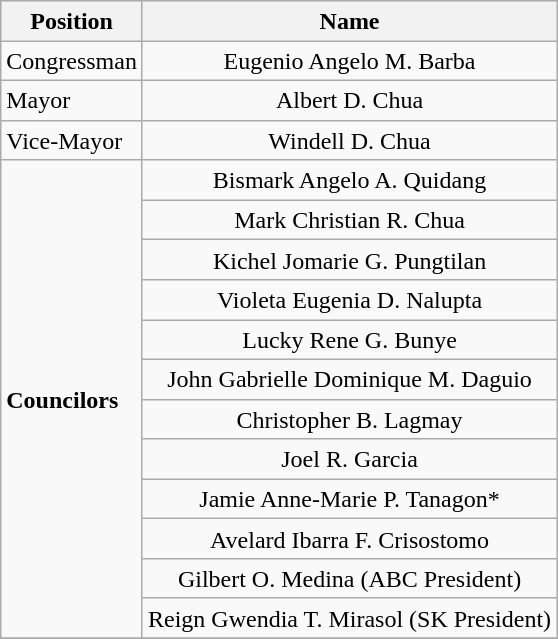<table class="wikitable" style="line-height:1.20em; font-size:100%;">
<tr>
<th>Position</th>
<th>Name</th>
</tr>
<tr>
<td>Congressman</td>
<td style="text-align:center;">Eugenio Angelo M. Barba</td>
</tr>
<tr>
<td>Mayor</td>
<td style="text-align:center;">Albert D. Chua</td>
</tr>
<tr>
<td>Vice-Mayor</td>
<td style="text-align:center;">Windell D. Chua</td>
</tr>
<tr>
<td rowspan=12><strong>Councilors</strong></td>
<td style="text-align:center;">Bismark Angelo A. Quidang</td>
</tr>
<tr>
<td style="text-align:center;">Mark Christian R. Chua</td>
</tr>
<tr>
<td style="text-align:center;">Kichel Jomarie G. Pungtilan</td>
</tr>
<tr>
<td style="text-align:center;">Violeta Eugenia D. Nalupta</td>
</tr>
<tr>
<td style="text-align:center;">Lucky Rene G. Bunye</td>
</tr>
<tr>
<td style="text-align:center;">John Gabrielle Dominique M. Daguio</td>
</tr>
<tr>
<td style="text-align:center;">Christopher B. Lagmay</td>
</tr>
<tr>
<td style="text-align:center;">Joel R. Garcia</td>
</tr>
<tr>
<td style="text-align:center;">Jamie Anne-Marie P. Tanagon*</td>
</tr>
<tr>
<td style="text-align:center;">Avelard Ibarra F. Crisostomo</td>
</tr>
<tr>
<td style="text-align:center;">Gilbert O. Medina (ABC President)</td>
</tr>
<tr>
<td style="text-align:center;">Reign Gwendia T. Mirasol (SK President)</td>
</tr>
<tr>
</tr>
</table>
